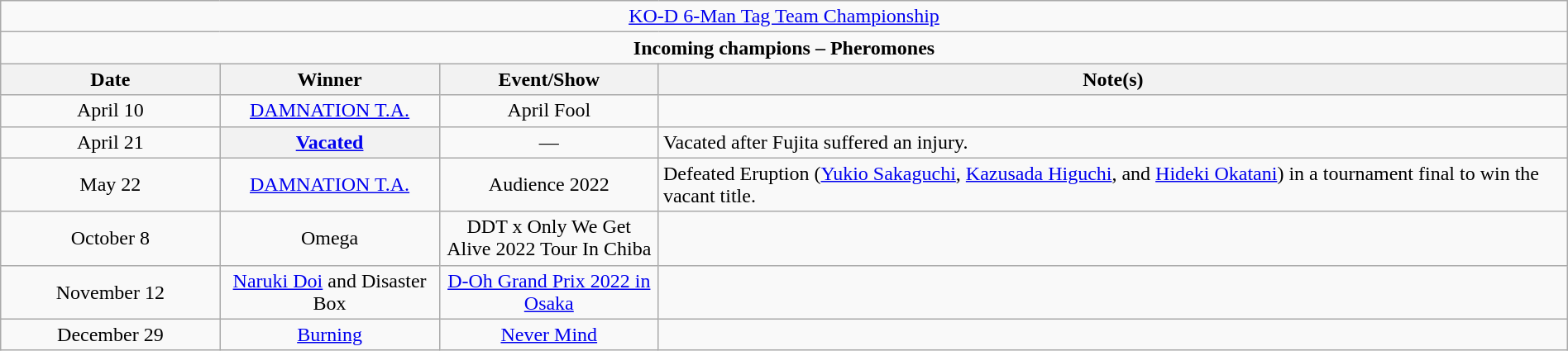<table class="wikitable" style="text-align:center; width:100%;">
<tr>
<td colspan="4" style="text-align: center;"><a href='#'>KO-D 6-Man Tag Team Championship</a></td>
</tr>
<tr>
<td colspan="4" style="text-align: center;"><strong>Incoming champions – Pheromones </strong></td>
</tr>
<tr>
<th width=14%>Date</th>
<th width=14%>Winner</th>
<th width=14%>Event/Show</th>
<th width=58%>Note(s)</th>
</tr>
<tr>
<td>April 10</td>
<td><a href='#'>DAMNATION T.A.</a><br></td>
<td>April Fool</td>
<td></td>
</tr>
<tr>
<td>April 21</td>
<th><a href='#'>Vacated</a></th>
<td>—</td>
<td align=left>Vacated after Fujita suffered an injury.</td>
</tr>
<tr>
<td>May 22</td>
<td><a href='#'>DAMNATION T.A.</a><br></td>
<td>Audience 2022</td>
<td align=left>Defeated Eruption (<a href='#'>Yukio Sakaguchi</a>, <a href='#'>Kazusada Higuchi</a>, and <a href='#'>Hideki Okatani</a>) in a tournament final to win the vacant title.</td>
</tr>
<tr>
<td>October 8</td>
<td>Omega<br></td>
<td>DDT x Only We Get Alive 2022 Tour In Chiba</td>
<td></td>
</tr>
<tr>
<td>November 12</td>
<td><a href='#'>Naruki Doi</a> and Disaster Box<br></td>
<td><a href='#'>D-Oh Grand Prix 2022 in Osaka</a></td>
<td></td>
</tr>
<tr>
<td>December 29</td>
<td><a href='#'>Burning</a><br></td>
<td><a href='#'>Never Mind</a></td>
<td></td>
</tr>
</table>
